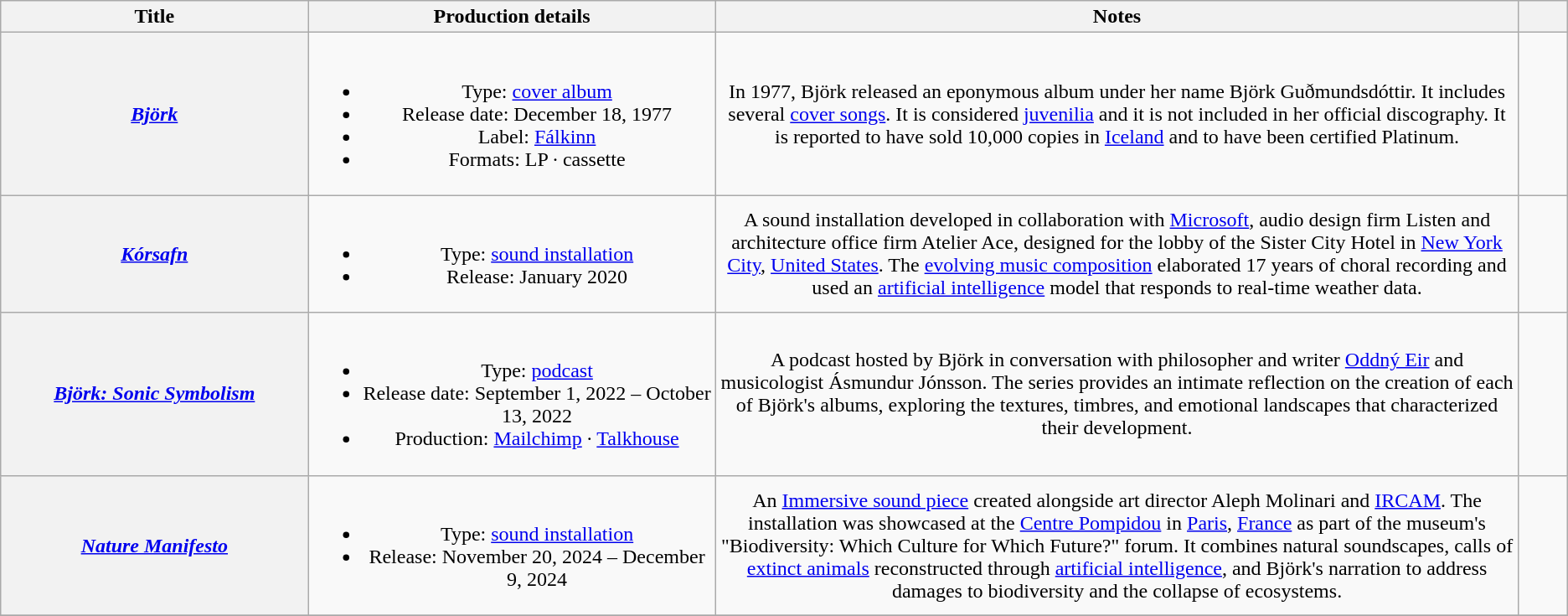<table class="wikitable plainrowheaders" style="text-align:center;">
<tr>
<th scope="col" style="width:15em;">Title</th>
<th scope="col" style="width:20em;" class="unsortable">Production details</th>
<th scope="col" style="width:40em;" class="unsortable">Notes</th>
<th scope="col" style="width:2em;" class="unsortable"></th>
</tr>
<tr>
<th scope="row"><em><a href='#'>Björk</a></em></th>
<td><br><ul><li>Type: <a href='#'>cover album</a></li><li>Release date: December 18, 1977</li><li>Label: <a href='#'>Fálkinn</a></li><li>Formats: LP · cassette</li></ul></td>
<td>In 1977, Björk released an eponymous album under her name Björk Guðmundsdóttir. It includes several <a href='#'>cover songs</a>. It is considered <a href='#'>juvenilia</a> and it is not included in her official discography. It is reported to have sold 10,000 copies in <a href='#'>Iceland</a> and to have been certified Platinum.</td>
<td></td>
</tr>
<tr>
<th scope="row"><em><a href='#'>Kórsafn</a></em></th>
<td><br><ul><li>Type: <a href='#'>sound installation</a></li><li>Release: January 2020</li></ul></td>
<td>A sound installation developed in collaboration with <a href='#'>Microsoft</a>, audio design firm Listen and architecture office firm Atelier Ace, designed for the lobby of the Sister City Hotel in <a href='#'>New York City</a>, <a href='#'>United States</a>. The <a href='#'>evolving music composition</a> elaborated 17 years of choral recording and used an <a href='#'>artificial intelligence</a> model that responds to real-time weather data.</td>
<td></td>
</tr>
<tr>
<th scope="row"><em><a href='#'>Björk: Sonic Symbolism</a></em></th>
<td><br><ul><li>Type: <a href='#'>podcast</a></li><li>Release date: September 1, 2022 – October 13, 2022</li><li>Production: <a href='#'>Mailchimp</a> · <a href='#'>Talkhouse</a></li></ul></td>
<td>A podcast hosted by Björk in conversation with philosopher and writer <a href='#'>Oddný Eir</a> and musicologist Ásmundur Jónsson. The series provides an intimate reflection on the creation of each of Björk's albums, exploring the textures, timbres, and emotional landscapes that characterized their development.</td>
<td></td>
</tr>
<tr>
<th scope="row"><em><a href='#'>Nature Manifesto</a></em></th>
<td><br><ul><li>Type: <a href='#'>sound installation</a></li><li>Release: November 20, 2024 – December 9, 2024</li></ul></td>
<td>An <a href='#'>Immersive sound piece</a> created alongside art director Aleph Molinari and <a href='#'>IRCAM</a>. The installation was showcased at the <a href='#'>Centre Pompidou</a> in <a href='#'>Paris</a>, <a href='#'>France</a> as part of the museum's "Biodiversity: Which Culture for Which Future?" forum. It combines natural soundscapes, calls of <a href='#'>extinct animals</a> reconstructed through <a href='#'>artificial intelligence</a>, and Björk's narration to address damages to biodiversity and the collapse of ecosystems.</td>
<td></td>
</tr>
<tr>
</tr>
</table>
